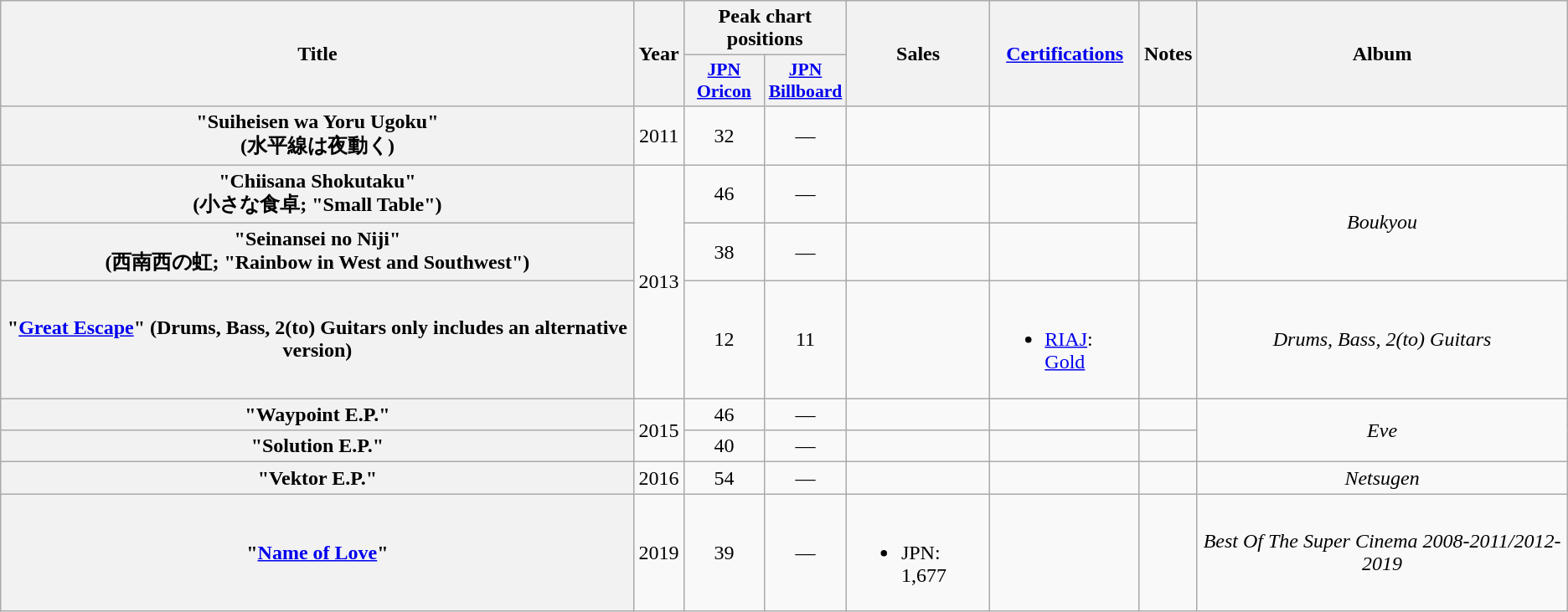<table class="wikitable plainrowheaders">
<tr>
<th scope="col" rowspan="2">Title</th>
<th scope="col" rowspan="2">Year</th>
<th scope="col" colspan="2">Peak chart positions</th>
<th scope="col" rowspan="2">Sales</th>
<th scope="col" rowspan="2"><a href='#'>Certifications</a></th>
<th scope="col" rowspan="2">Notes</th>
<th scope="col" rowspan="2">Album</th>
</tr>
<tr>
<th scope="col" style="width:4em;font-size:90%"><a href='#'>JPN<br>Oricon</a><br></th>
<th scope="col" style="width:4em;font-size:90%"><a href='#'>JPN<br>Billboard</a></th>
</tr>
<tr>
<th scope="row">"Suiheisen wa Yoru Ugoku"<br>(水平線は夜動く)</th>
<td align="center">2011</td>
<td align="center">32</td>
<td align="center">—</td>
<td></td>
<td></td>
<td></td>
<td></td>
</tr>
<tr>
<th scope="row">"Chiisana Shokutaku"<br>(小さな食卓; "Small Table")</th>
<td align="center" rowspan="3">2013</td>
<td align="center">46</td>
<td align="center">—</td>
<td></td>
<td></td>
<td></td>
<td align="center" rowspan="2"><em>Boukyou</em></td>
</tr>
<tr>
<th scope="row">"Seinansei no Niji"<br>(西南西の虹; "Rainbow in West and Southwest")</th>
<td align="center">38</td>
<td align="center">—</td>
<td></td>
<td></td>
<td></td>
</tr>
<tr>
<th scope="row">"<a href='#'>Great Escape</a>" (Drums, Bass, 2(to) Guitars only includes an alternative version)</th>
<td align="center">12</td>
<td align="center">11</td>
<td></td>
<td><br><ul><li><a href='#'>RIAJ</a>: <a href='#'>Gold</a></li></ul></td>
<td></td>
<td align="center"><em>Drums, Bass, 2(to) Guitars</em></td>
</tr>
<tr>
<th scope="row">"Waypoint E.P."</th>
<td align="center" rowspan="2">2015</td>
<td align="center">46</td>
<td align="center">—</td>
<td></td>
<td></td>
<td></td>
<td align="center" rowspan="2"><em>Eve</em></td>
</tr>
<tr>
<th scope="row">"Solution E.P."</th>
<td align="center">40</td>
<td align="center">—</td>
<td></td>
<td></td>
<td></td>
</tr>
<tr>
<th scope="row">"Vektor E.P."</th>
<td align="center">2016</td>
<td align="center">54</td>
<td align="center">—</td>
<td></td>
<td></td>
<td></td>
<td align="center"><em>Netsugen</em></td>
</tr>
<tr>
<th scope="row">"<a href='#'>Name of Love</a>"</th>
<td align="center">2019</td>
<td align="center">39</td>
<td align="center">—</td>
<td><br><ul><li>JPN: 1,677</li></ul></td>
<td></td>
<td></td>
<td align="center"><em>Best Of The Super Cinema 2008-2011/2012-2019</em></td>
</tr>
</table>
